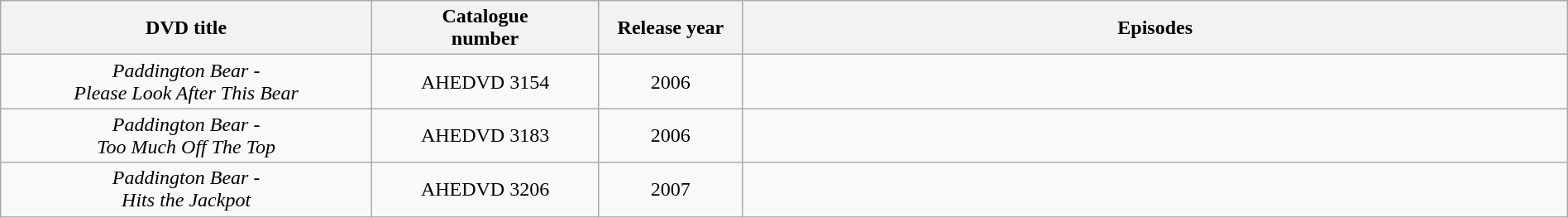<table class="wikitable" style="text-align:center; width:100%;">
<tr>
<th style="width:18%;">DVD title</th>
<th style="width:11%;">Catalogue<br>number</th>
<th style="width:07%;">Release year</th>
<th style="width:40%;">Episodes</th>
</tr>
<tr>
<td><em>Paddington Bear -<br>Please Look After This Bear</em></td>
<td>AHEDVD 3154</td>
<td>2006</td>
<td></td>
</tr>
<tr>
<td><em>Paddington Bear -<br>Too Much Off The Top</em></td>
<td>AHEDVD 3183</td>
<td>2006</td>
<td></td>
</tr>
<tr>
<td><em>Paddington Bear -<br>Hits the Jackpot</em></td>
<td>AHEDVD 3206</td>
<td>2007</td>
<td></td>
</tr>
</table>
